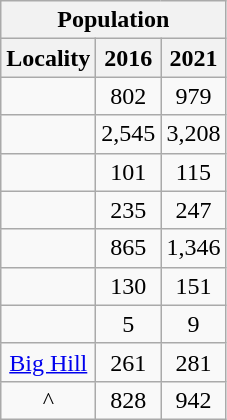<table class="wikitable" style="text-align:center;">
<tr>
<th colspan="3" style="text-align:center;  font-weight:bold">Population</th>
</tr>
<tr>
<th style="text-align:center; background:  font-weight:bold">Locality</th>
<th style="text-align:center; background:  font-weight:bold"><strong>2016</strong></th>
<th style="text-align:center; background:  font-weight:bold"><strong>2021</strong></th>
</tr>
<tr>
<td></td>
<td>802</td>
<td>979</td>
</tr>
<tr>
<td></td>
<td>2,545</td>
<td>3,208</td>
</tr>
<tr>
<td></td>
<td>101</td>
<td>115</td>
</tr>
<tr>
<td></td>
<td>235</td>
<td>247</td>
</tr>
<tr>
<td></td>
<td>865</td>
<td>1,346</td>
</tr>
<tr>
<td></td>
<td>130</td>
<td>151</td>
</tr>
<tr>
<td></td>
<td>5</td>
<td>9</td>
</tr>
<tr>
<td><a href='#'>Big Hill</a></td>
<td>261</td>
<td>281</td>
</tr>
<tr>
<td>^</td>
<td>828</td>
<td>942</td>
</tr>
</table>
